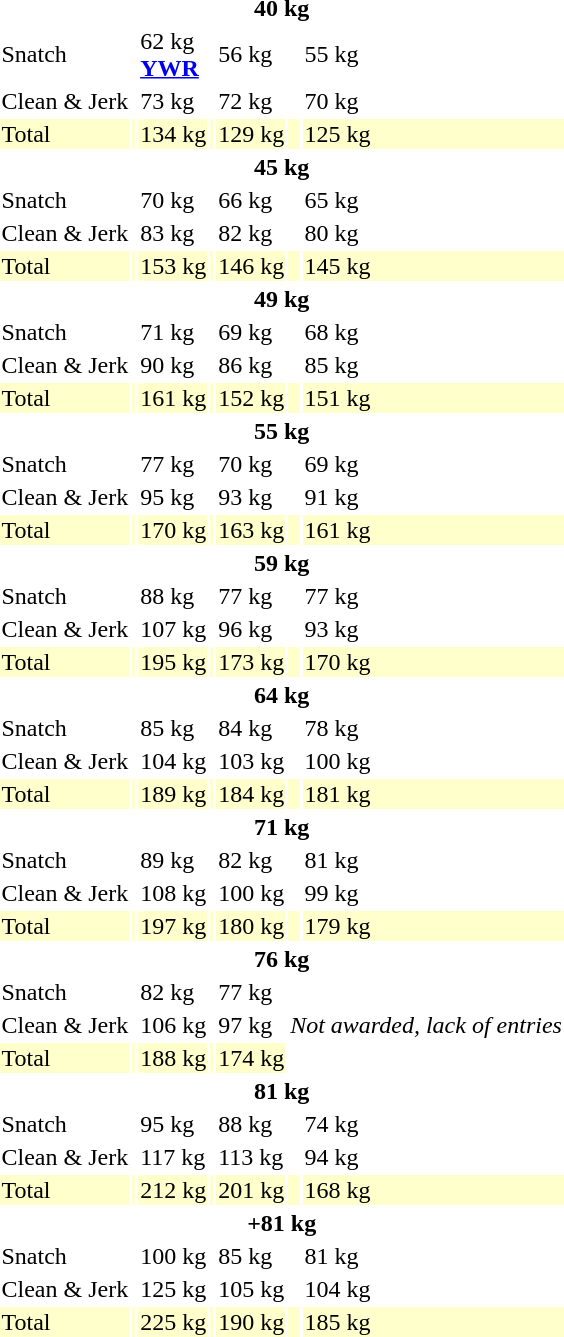<table>
<tr>
<th colspan=7>40 kg</th>
</tr>
<tr>
<td>Snatch</td>
<td></td>
<td>62 kg<br><strong><a href='#'>YWR</a></strong></td>
<td></td>
<td>56 kg</td>
<td></td>
<td>55 kg</td>
</tr>
<tr>
<td>Clean & Jerk</td>
<td></td>
<td>73 kg</td>
<td></td>
<td>72 kg</td>
<td></td>
<td>70 kg</td>
</tr>
<tr bgcolor=ffffcc>
<td>Total</td>
<td></td>
<td>134 kg</td>
<td></td>
<td>129 kg</td>
<td></td>
<td>125 kg</td>
</tr>
<tr>
<th colspan=7>45 kg</th>
</tr>
<tr>
<td>Snatch</td>
<td></td>
<td>70 kg</td>
<td></td>
<td>66 kg</td>
<td></td>
<td>65 kg</td>
</tr>
<tr>
<td>Clean & Jerk</td>
<td></td>
<td>83 kg</td>
<td></td>
<td>82 kg</td>
<td></td>
<td>80 kg</td>
</tr>
<tr bgcolor=ffffcc>
<td>Total</td>
<td></td>
<td>153 kg</td>
<td></td>
<td>146 kg</td>
<td></td>
<td>145 kg</td>
</tr>
<tr>
<th colspan=7>49 kg</th>
</tr>
<tr>
<td>Snatch</td>
<td></td>
<td>71 kg</td>
<td></td>
<td>69 kg</td>
<td></td>
<td>68 kg</td>
</tr>
<tr>
<td>Clean & Jerk</td>
<td></td>
<td>90 kg</td>
<td></td>
<td>86 kg</td>
<td></td>
<td>85 kg</td>
</tr>
<tr bgcolor=ffffcc>
<td>Total</td>
<td></td>
<td>161 kg</td>
<td></td>
<td>152 kg</td>
<td></td>
<td>151 kg</td>
</tr>
<tr>
<th colspan=7>55 kg</th>
</tr>
<tr>
<td>Snatch</td>
<td></td>
<td>77 kg</td>
<td></td>
<td>70 kg</td>
<td></td>
<td>69 kg</td>
</tr>
<tr>
<td>Clean & Jerk</td>
<td></td>
<td>95 kg</td>
<td></td>
<td>93 kg</td>
<td></td>
<td>91 kg</td>
</tr>
<tr bgcolor=ffffcc>
<td>Total</td>
<td></td>
<td>170 kg</td>
<td></td>
<td>163 kg</td>
<td></td>
<td>161 kg</td>
</tr>
<tr>
<th colspan=7>59 kg</th>
</tr>
<tr>
<td>Snatch</td>
<td></td>
<td>88 kg</td>
<td></td>
<td>77 kg</td>
<td></td>
<td>77 kg</td>
</tr>
<tr>
<td>Clean & Jerk</td>
<td></td>
<td>107 kg</td>
<td></td>
<td>96 kg</td>
<td></td>
<td>93 kg</td>
</tr>
<tr bgcolor=ffffcc>
<td>Total</td>
<td></td>
<td>195 kg</td>
<td></td>
<td>173 kg</td>
<td></td>
<td>170 kg</td>
</tr>
<tr>
<th colspan=7>64 kg</th>
</tr>
<tr>
<td>Snatch</td>
<td></td>
<td>85 kg</td>
<td></td>
<td>84 kg</td>
<td></td>
<td>78 kg</td>
</tr>
<tr>
<td>Clean & Jerk</td>
<td></td>
<td>104 kg</td>
<td></td>
<td>103 kg</td>
<td></td>
<td>100 kg</td>
</tr>
<tr bgcolor=ffffcc>
<td>Total</td>
<td></td>
<td>189 kg</td>
<td></td>
<td>184 kg</td>
<td></td>
<td>181 kg</td>
</tr>
<tr>
<th colspan=7>71 kg</th>
</tr>
<tr>
<td>Snatch</td>
<td></td>
<td>89 kg</td>
<td></td>
<td>82 kg</td>
<td></td>
<td>81 kg</td>
</tr>
<tr>
<td>Clean & Jerk</td>
<td></td>
<td>108 kg</td>
<td></td>
<td>100 kg</td>
<td></td>
<td>99 kg</td>
</tr>
<tr bgcolor=ffffcc>
<td>Total</td>
<td></td>
<td>197 kg</td>
<td></td>
<td>180 kg</td>
<td></td>
<td>179 kg</td>
</tr>
<tr>
<th colspan=7>76 kg</th>
</tr>
<tr>
<td>Snatch</td>
<td></td>
<td>82 kg</td>
<td></td>
<td>77 kg</td>
<td rowspan=3 colspan=2 align=center><em>Not awarded, lack of entries</em></td>
</tr>
<tr>
<td>Clean & Jerk</td>
<td></td>
<td>106 kg</td>
<td></td>
<td>97 kg</td>
</tr>
<tr bgcolor=ffffcc>
<td>Total</td>
<td></td>
<td>188 kg</td>
<td></td>
<td>174 kg</td>
</tr>
<tr>
<th colspan=7>81 kg</th>
</tr>
<tr>
<td>Snatch</td>
<td></td>
<td>95 kg</td>
<td></td>
<td>88 kg</td>
<td></td>
<td>74 kg</td>
</tr>
<tr>
<td>Clean & Jerk</td>
<td></td>
<td>117 kg</td>
<td></td>
<td>113 kg</td>
<td></td>
<td>94 kg</td>
</tr>
<tr bgcolor=ffffcc>
<td>Total</td>
<td></td>
<td>212 kg</td>
<td></td>
<td>201 kg</td>
<td></td>
<td>168 kg</td>
</tr>
<tr>
<th colspan=7>+81 kg</th>
</tr>
<tr>
<td>Snatch</td>
<td></td>
<td>100 kg</td>
<td></td>
<td>85 kg</td>
<td></td>
<td>81 kg</td>
</tr>
<tr>
<td>Clean & Jerk</td>
<td></td>
<td>125 kg</td>
<td></td>
<td>105 kg</td>
<td></td>
<td>104 kg</td>
</tr>
<tr bgcolor=ffffcc>
<td>Total</td>
<td></td>
<td>225 kg</td>
<td></td>
<td>190 kg</td>
<td></td>
<td>185 kg</td>
</tr>
</table>
